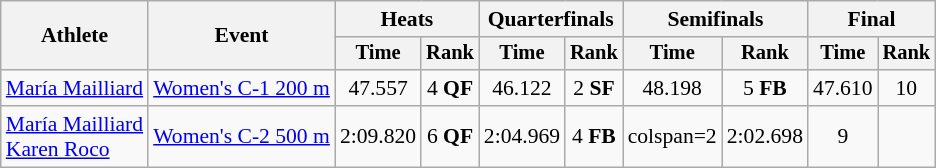<table class=wikitable style="font-size:90%">
<tr>
<th rowspan="2">Athlete</th>
<th rowspan="2">Event</th>
<th colspan=2>Heats</th>
<th colspan=2>Quarterfinals</th>
<th colspan=2>Semifinals</th>
<th colspan=2>Final</th>
</tr>
<tr style="font-size:95%">
<th>Time</th>
<th>Rank</th>
<th>Time</th>
<th>Rank</th>
<th>Time</th>
<th>Rank</th>
<th>Time</th>
<th>Rank</th>
</tr>
<tr align=center>
<td align=left><a href='#'>María Mailliard</a></td>
<td align=left><a href='#'>Women's C-1 200 m</a></td>
<td>47.557</td>
<td>4 <strong>QF</strong></td>
<td>46.122</td>
<td>2 <strong>SF</strong></td>
<td>48.198</td>
<td>5 <strong>FB</strong></td>
<td>47.610</td>
<td>10</td>
</tr>
<tr align=center>
<td align=left><a href='#'>María Mailliard</a><br><a href='#'>Karen Roco</a></td>
<td align=left><a href='#'>Women's C-2 500 m</a></td>
<td>2:09.820</td>
<td>6 <strong>QF</strong></td>
<td>2:04.969</td>
<td>4 <strong>FB</strong></td>
<td>colspan=2 </td>
<td>2:02.698</td>
<td>9</td>
</tr>
</table>
